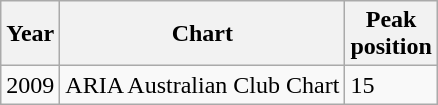<table class="wikitable">
<tr>
<th>Year</th>
<th>Chart</th>
<th>Peak<br>position</th>
</tr>
<tr>
<td>2009</td>
<td>ARIA Australian Club Chart</td>
<td>15</td>
</tr>
</table>
